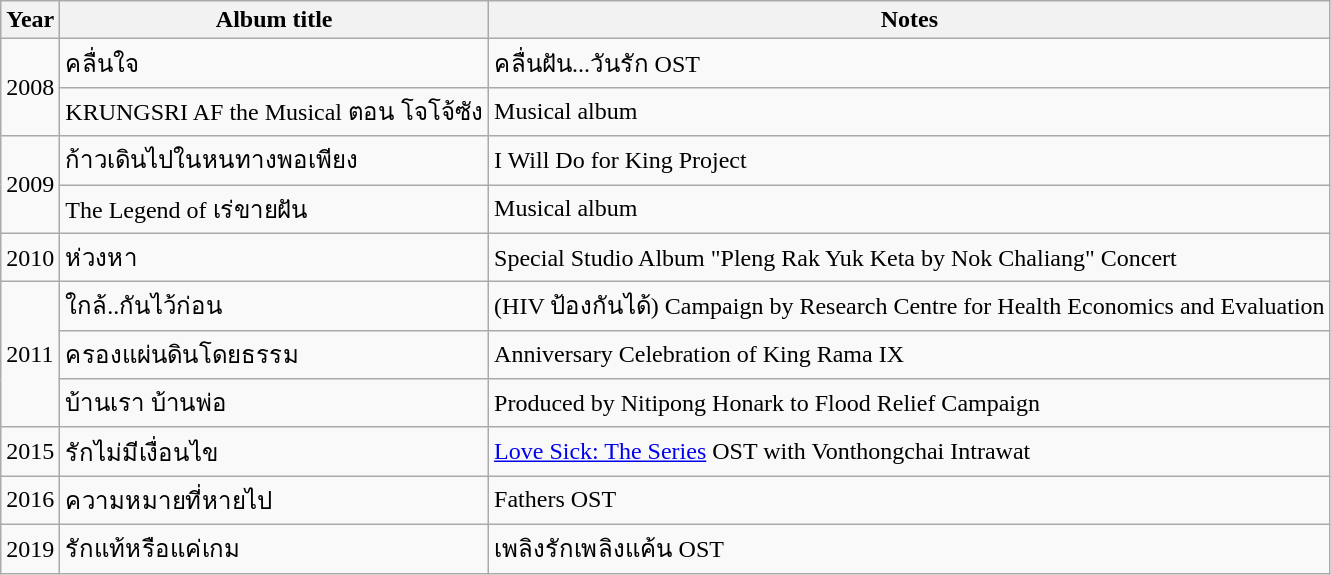<table class="wikitable">
<tr>
<th>Year</th>
<th>Album title</th>
<th>Notes</th>
</tr>
<tr>
<td rowspan="2">2008</td>
<td>คลื่นใจ</td>
<td>คลื่นฝัน...วันรัก OST</td>
</tr>
<tr>
<td>KRUNGSRI AF the Musical ตอน โจโจ้ซัง</td>
<td>Musical album</td>
</tr>
<tr>
<td rowspan="2">2009</td>
<td>ก้าวเดินไปในหนทางพอเพียง</td>
<td>I Will Do for King Project</td>
</tr>
<tr>
<td>The Legend of เร่ขายฝัน</td>
<td>Musical album</td>
</tr>
<tr>
<td>2010</td>
<td>ห่วงหา</td>
<td>Special Studio Album "Pleng Rak Yuk Keta by Nok Chaliang" Concert</td>
</tr>
<tr>
<td rowspan="3">2011</td>
<td>ใกล้..กันไว้ก่อน</td>
<td>(HIV ป้องกันได้) Campaign by Research Centre for Health Economics and Evaluation</td>
</tr>
<tr>
<td>ครองแผ่นดินโดยธรรม</td>
<td>Anniversary Celebration of King Rama IX</td>
</tr>
<tr>
<td>บ้านเรา บ้านพ่อ</td>
<td>Produced by Nitipong Honark to Flood Relief Campaign</td>
</tr>
<tr>
<td>2015</td>
<td>รักไม่มีเงื่อนไข</td>
<td><a href='#'>Love Sick: The Series</a> OST with Vonthongchai Intrawat</td>
</tr>
<tr>
<td>2016</td>
<td>ความหมายที่หายไป</td>
<td>Fathers OST</td>
</tr>
<tr>
<td>2019</td>
<td>รักแท้หรือแค่เกม</td>
<td>เพลิงรักเพลิงแค้น OST</td>
</tr>
</table>
